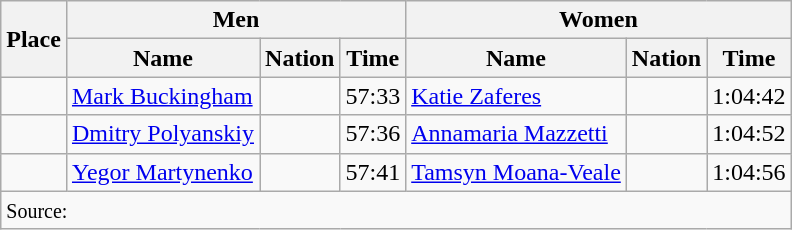<table class="wikitable">
<tr>
<th rowspan="2">Place</th>
<th colspan="3">Men</th>
<th colspan="3">Women</th>
</tr>
<tr>
<th>Name</th>
<th>Nation</th>
<th>Time</th>
<th>Name</th>
<th>Nation</th>
<th>Time</th>
</tr>
<tr>
<td align="center"></td>
<td><a href='#'>Mark Buckingham</a></td>
<td></td>
<td>57:33</td>
<td><a href='#'>Katie Zaferes</a></td>
<td></td>
<td>1:04:42</td>
</tr>
<tr>
<td align="center"></td>
<td><a href='#'>Dmitry Polyanskiy</a></td>
<td></td>
<td>57:36</td>
<td><a href='#'>Annamaria Mazzetti</a></td>
<td></td>
<td>1:04:52</td>
</tr>
<tr>
<td align="center"></td>
<td><a href='#'>Yegor Martynenko</a></td>
<td></td>
<td>57:41</td>
<td><a href='#'>Tamsyn Moana-Veale</a></td>
<td></td>
<td>1:04:56</td>
</tr>
<tr>
<td colspan="7"><small>Source:</small></td>
</tr>
</table>
